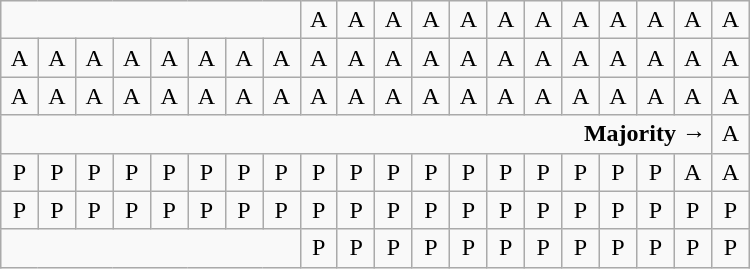<table class="wikitable" style="text-align:center; width:500px">
<tr>
<td colspan=8></td>
<td>A</td>
<td>A</td>
<td>A</td>
<td>A</td>
<td>A</td>
<td>A</td>
<td>A</td>
<td>A</td>
<td>A</td>
<td>A</td>
<td>A</td>
<td>A</td>
</tr>
<tr>
<td>A</td>
<td>A</td>
<td>A</td>
<td>A</td>
<td>A</td>
<td>A</td>
<td>A</td>
<td>A</td>
<td>A</td>
<td>A</td>
<td>A</td>
<td>A</td>
<td>A</td>
<td>A</td>
<td>A</td>
<td>A</td>
<td>A</td>
<td>A</td>
<td>A</td>
<td>A</td>
</tr>
<tr>
<td>A</td>
<td>A</td>
<td>A</td>
<td>A</td>
<td>A</td>
<td>A</td>
<td>A</td>
<td>A</td>
<td>A</td>
<td>A</td>
<td>A</td>
<td>A</td>
<td>A</td>
<td>A</td>
<td>A</td>
<td>A</td>
<td>A</td>
<td>A</td>
<td>A</td>
<td>A</td>
</tr>
<tr>
<td colspan=19 align=right><strong>Majority →</strong></td>
<td>A</td>
</tr>
<tr>
<td>P</td>
<td>P</td>
<td>P</td>
<td>P</td>
<td>P</td>
<td>P</td>
<td>P</td>
<td>P</td>
<td>P</td>
<td>P</td>
<td>P</td>
<td>P</td>
<td>P</td>
<td>P</td>
<td>P</td>
<td>P</td>
<td>P</td>
<td>P</td>
<td>A</td>
<td>A</td>
</tr>
<tr>
<td>P</td>
<td>P</td>
<td>P</td>
<td>P</td>
<td>P</td>
<td>P</td>
<td>P</td>
<td>P</td>
<td>P</td>
<td>P</td>
<td>P</td>
<td>P</td>
<td>P</td>
<td>P</td>
<td>P</td>
<td>P</td>
<td>P</td>
<td>P</td>
<td>P</td>
<td>P</td>
</tr>
<tr>
<td colspan=8></td>
<td>P</td>
<td>P</td>
<td>P</td>
<td>P</td>
<td>P</td>
<td>P</td>
<td>P</td>
<td>P</td>
<td>P</td>
<td>P</td>
<td>P</td>
<td>P</td>
</tr>
</table>
